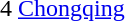<table cellspacing="0" cellpadding="0">
<tr>
<td><div>4 </div></td>
<td><a href='#'>Chongqing</a></td>
</tr>
</table>
